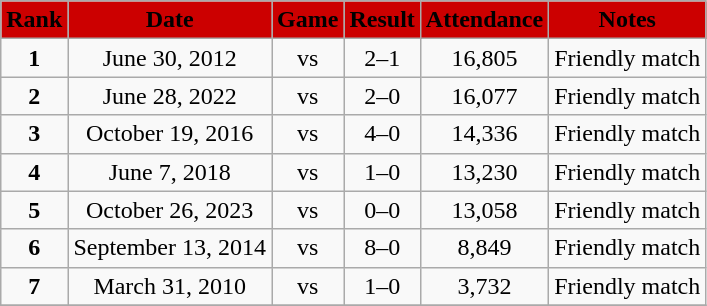<table class="wikitable" style="text-align: center">
<tr style="text-align:center; background:#c00;">
<td><span><strong>Rank</strong></span></td>
<td><span><strong>Date</strong></span></td>
<td><span><strong>Game</strong></span></td>
<td><span><strong>Result</strong></span></td>
<td><span><strong>Attendance</strong></span></td>
<td><span><strong>Notes</strong></span></td>
</tr>
<tr>
<td><strong>1</strong></td>
<td>June 30, 2012</td>
<td> vs </td>
<td>2–1</td>
<td>16,805</td>
<td>Friendly match</td>
</tr>
<tr>
<td><strong>2</strong></td>
<td>June 28, 2022</td>
<td> vs </td>
<td>2–0</td>
<td>16,077</td>
<td>Friendly match</td>
</tr>
<tr>
<td><strong>3</strong></td>
<td>October 19, 2016</td>
<td> vs </td>
<td>4–0</td>
<td>14,336</td>
<td>Friendly match</td>
</tr>
<tr>
<td><strong>4</strong></td>
<td>June 7, 2018</td>
<td> vs </td>
<td>1–0</td>
<td>13,230</td>
<td>Friendly match</td>
</tr>
<tr>
<td><strong>5</strong></td>
<td>October 26, 2023</td>
<td> vs </td>
<td>0–0</td>
<td>13,058</td>
<td>Friendly match</td>
</tr>
<tr>
<td><strong>6</strong></td>
<td>September 13, 2014</td>
<td> vs </td>
<td>8–0</td>
<td>8,849</td>
<td>Friendly match</td>
</tr>
<tr>
<td><strong>7</strong></td>
<td>March 31, 2010</td>
<td> vs </td>
<td>1–0</td>
<td>3,732</td>
<td>Friendly match</td>
</tr>
<tr>
</tr>
</table>
